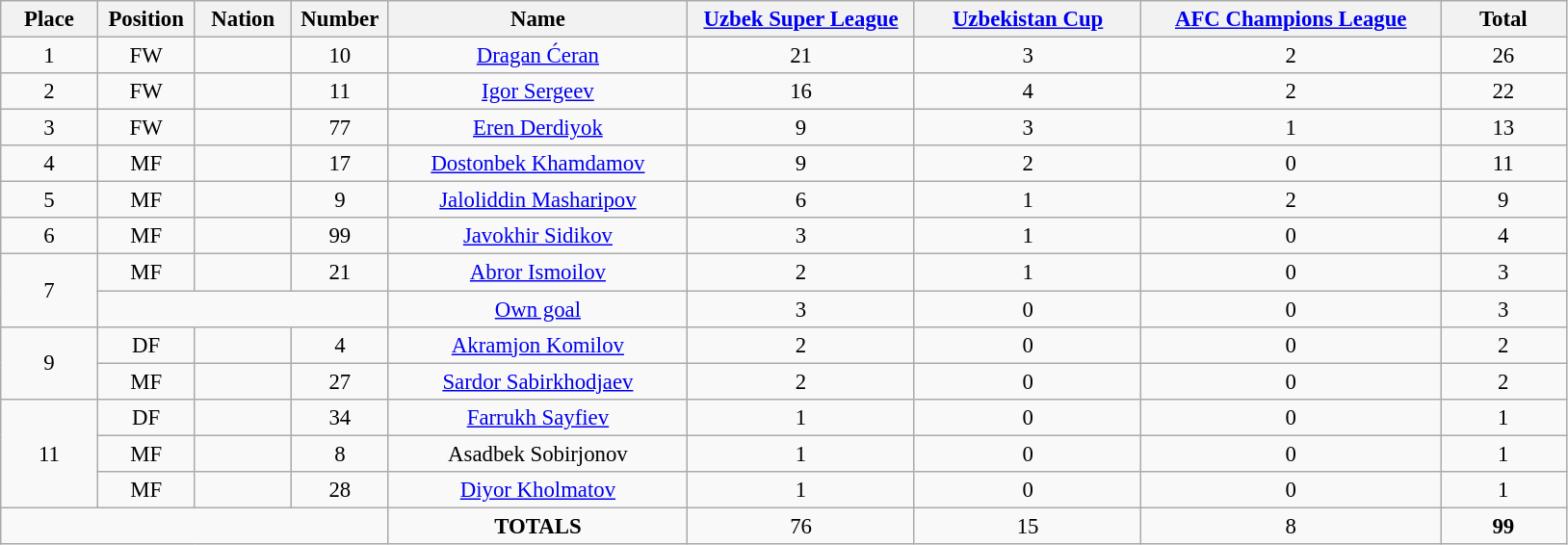<table class="wikitable" style="font-size: 95%; text-align: center;">
<tr>
<th width=60>Place</th>
<th width=60>Position</th>
<th width=60>Nation</th>
<th width=60>Number</th>
<th width=200>Name</th>
<th width=150><a href='#'>Uzbek Super League</a></th>
<th width=150><a href='#'>Uzbekistan Cup</a></th>
<th width=200><a href='#'>AFC Champions League</a></th>
<th width=80><strong>Total</strong></th>
</tr>
<tr>
<td>1</td>
<td>FW</td>
<td></td>
<td>10</td>
<td><a href='#'>Dragan Ćeran</a></td>
<td>21</td>
<td>3</td>
<td>2</td>
<td>26</td>
</tr>
<tr>
<td>2</td>
<td>FW</td>
<td></td>
<td>11</td>
<td><a href='#'>Igor Sergeev</a></td>
<td>16</td>
<td>4</td>
<td>2</td>
<td>22</td>
</tr>
<tr>
<td>3</td>
<td>FW</td>
<td></td>
<td>77</td>
<td><a href='#'>Eren Derdiyok</a></td>
<td>9</td>
<td>3</td>
<td>1</td>
<td>13</td>
</tr>
<tr>
<td>4</td>
<td>MF</td>
<td></td>
<td>17</td>
<td><a href='#'>Dostonbek Khamdamov</a></td>
<td>9</td>
<td>2</td>
<td>0</td>
<td>11</td>
</tr>
<tr>
<td>5</td>
<td>MF</td>
<td></td>
<td>9</td>
<td><a href='#'>Jaloliddin Masharipov</a></td>
<td>6</td>
<td>1</td>
<td>2</td>
<td>9</td>
</tr>
<tr>
<td>6</td>
<td>MF</td>
<td></td>
<td>99</td>
<td><a href='#'>Javokhir Sidikov</a></td>
<td>3</td>
<td>1</td>
<td>0</td>
<td>4</td>
</tr>
<tr>
<td rowspan="2">7</td>
<td>MF</td>
<td></td>
<td>21</td>
<td><a href='#'>Abror Ismoilov</a></td>
<td>2</td>
<td>1</td>
<td>0</td>
<td>3</td>
</tr>
<tr>
<td colspan="3"></td>
<td><a href='#'>Own goal</a></td>
<td>3</td>
<td>0</td>
<td>0</td>
<td>3</td>
</tr>
<tr>
<td rowspan="2">9</td>
<td>DF</td>
<td></td>
<td>4</td>
<td><a href='#'>Akramjon Komilov</a></td>
<td>2</td>
<td>0</td>
<td>0</td>
<td>2</td>
</tr>
<tr>
<td>MF</td>
<td></td>
<td>27</td>
<td><a href='#'>Sardor Sabirkhodjaev</a></td>
<td>2</td>
<td>0</td>
<td>0</td>
<td>2</td>
</tr>
<tr>
<td rowspan="3">11</td>
<td>DF</td>
<td></td>
<td>34</td>
<td><a href='#'>Farrukh Sayfiev</a></td>
<td>1</td>
<td>0</td>
<td>0</td>
<td>1</td>
</tr>
<tr>
<td>MF</td>
<td></td>
<td>8</td>
<td>Asadbek Sobirjonov</td>
<td>1</td>
<td>0</td>
<td>0</td>
<td>1</td>
</tr>
<tr>
<td>MF</td>
<td></td>
<td>28</td>
<td><a href='#'>Diyor Kholmatov</a></td>
<td>1</td>
<td>0</td>
<td>0</td>
<td>1</td>
</tr>
<tr>
<td colspan="4"></td>
<td><strong>TOTALS</strong></td>
<td>76</td>
<td>15</td>
<td>8</td>
<td><strong>99</strong></td>
</tr>
</table>
